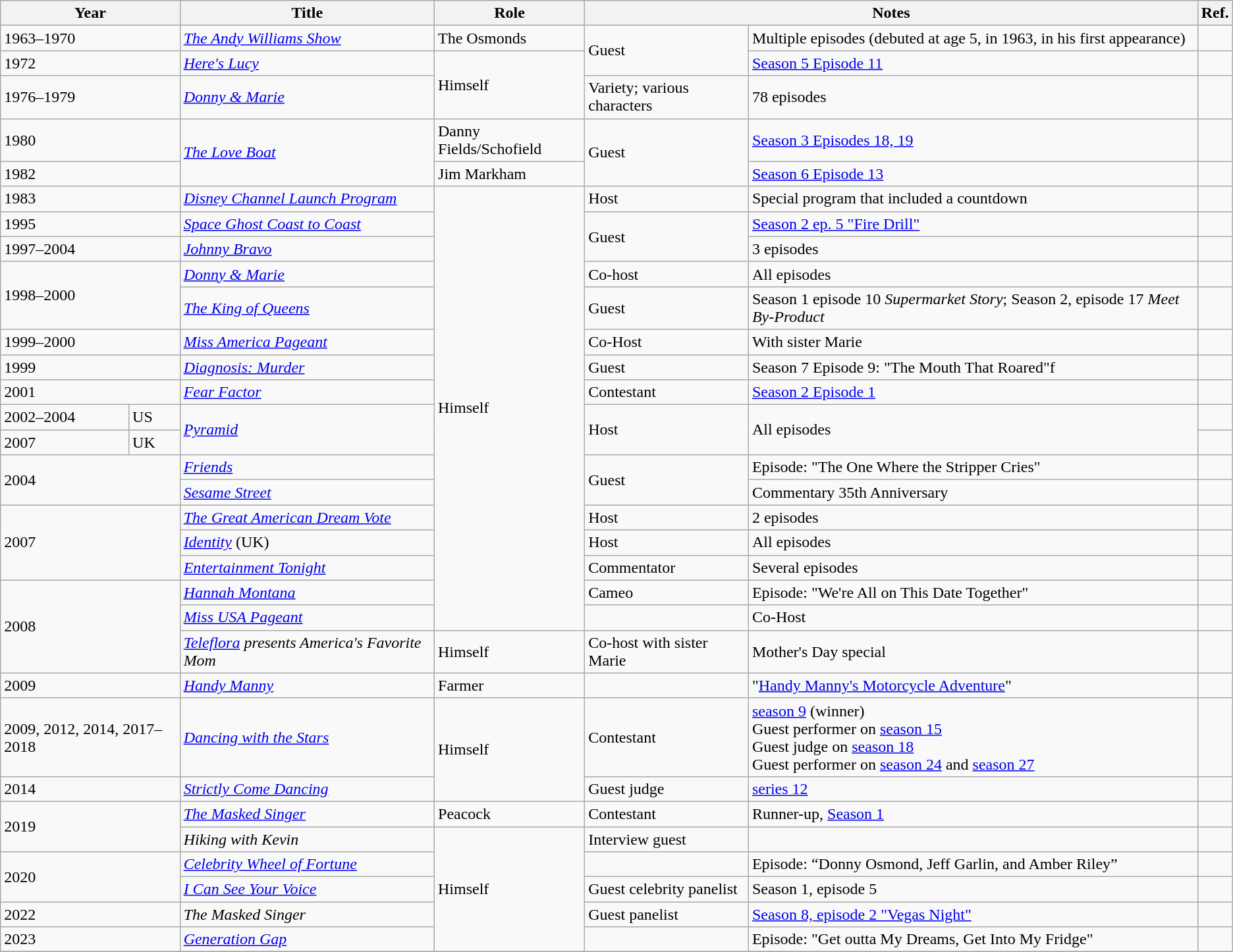<table class="wikitable">
<tr>
<th colspan="2">Year</th>
<th>Title</th>
<th>Role</th>
<th colspan="2">Notes</th>
<th>Ref.</th>
</tr>
<tr>
<td colspan="2">1963–1970</td>
<td><em><a href='#'>The Andy Williams Show</a></em></td>
<td>The Osmonds</td>
<td rowspan="2">Guest</td>
<td>Multiple episodes (debuted at age 5, in 1963, in his first appearance)</td>
<td></td>
</tr>
<tr>
<td colspan="2">1972</td>
<td><em><a href='#'>Here's Lucy</a></em></td>
<td rowspan="2">Himself</td>
<td><a href='#'>Season 5 Episode 11</a></td>
<td></td>
</tr>
<tr>
<td colspan="2">1976–1979</td>
<td><em><a href='#'>Donny & Marie</a></em></td>
<td>Variety; various characters</td>
<td>78 episodes</td>
<td></td>
</tr>
<tr>
<td colspan="2">1980</td>
<td rowspan="2"><em><a href='#'>The Love Boat</a></em></td>
<td>Danny Fields/Schofield</td>
<td rowspan="2">Guest</td>
<td><a href='#'>Season 3 Episodes 18, 19</a></td>
<td></td>
</tr>
<tr>
<td colspan="2">1982</td>
<td>Jim Markham</td>
<td><a href='#'>Season 6 Episode 13</a></td>
<td></td>
</tr>
<tr>
<td colspan="2">1983</td>
<td><em><a href='#'>Disney Channel Launch Program</a></em></td>
<td rowspan="17">Himself</td>
<td>Host</td>
<td>Special program that included a countdown</td>
<td></td>
</tr>
<tr>
<td colspan="2">1995</td>
<td><em><a href='#'>Space Ghost Coast to Coast</a></em></td>
<td rowspan="2">Guest</td>
<td><a href='#'>Season 2 ep. 5 "Fire Drill"</a></td>
<td></td>
</tr>
<tr>
<td colspan="2">1997–2004</td>
<td><em><a href='#'>Johnny Bravo</a></em></td>
<td>3 episodes</td>
<td></td>
</tr>
<tr>
<td colspan="2" rowspan="2">1998–2000</td>
<td><em><a href='#'>Donny & Marie</a></em></td>
<td>Co-host</td>
<td>All episodes</td>
<td></td>
</tr>
<tr>
<td><em><a href='#'>The King of Queens</a></em></td>
<td>Guest</td>
<td>Season 1 episode 10 <em>Supermarket Story</em>; Season 2, episode 17 <em>Meet By-Product</em></td>
<td></td>
</tr>
<tr>
<td colspan="2">1999–2000</td>
<td><em><a href='#'>Miss America Pageant</a></em></td>
<td>Co-Host</td>
<td>With sister Marie</td>
<td></td>
</tr>
<tr>
<td colspan="2">1999</td>
<td><em><a href='#'>Diagnosis: Murder</a></em></td>
<td>Guest</td>
<td>Season 7 Episode 9: "The Mouth That Roared"f</td>
<td></td>
</tr>
<tr>
<td colspan="2">2001</td>
<td><em><a href='#'>Fear Factor</a></em></td>
<td>Contestant</td>
<td><a href='#'>Season 2 Episode 1</a></td>
<td></td>
</tr>
<tr>
<td>2002–2004</td>
<td>US</td>
<td rowspan="2"><em><a href='#'>Pyramid</a></em></td>
<td rowspan="2">Host</td>
<td rowspan="2">All episodes</td>
<td></td>
</tr>
<tr>
<td>2007</td>
<td>UK</td>
<td></td>
</tr>
<tr>
<td colspan="2" rowspan="2">2004</td>
<td><em><a href='#'>Friends</a></em></td>
<td rowspan="2">Guest</td>
<td>Episode: "The One Where the Stripper Cries"</td>
<td></td>
</tr>
<tr>
<td><em><a href='#'>Sesame Street</a></em></td>
<td>Commentary 35th Anniversary</td>
<td></td>
</tr>
<tr>
<td colspan="2" rowspan="3">2007</td>
<td><em><a href='#'>The Great American Dream Vote</a></em></td>
<td>Host</td>
<td>2 episodes</td>
<td></td>
</tr>
<tr>
<td><em><a href='#'>Identity</a></em> (UK)</td>
<td>Host</td>
<td>All episodes</td>
<td></td>
</tr>
<tr>
<td><em><a href='#'>Entertainment Tonight</a></em></td>
<td>Commentator</td>
<td>Several episodes</td>
<td></td>
</tr>
<tr>
<td colspan="2" rowspan="3">2008</td>
<td><em><a href='#'>Hannah Montana</a></em></td>
<td>Cameo</td>
<td>Episode: "We're All on This Date Together"</td>
<td></td>
</tr>
<tr>
<td><em><a href='#'>Miss USA Pageant</a></em></td>
<td></td>
<td>Co-Host</td>
<td></td>
</tr>
<tr>
<td><em><a href='#'>Teleflora</a> presents America's Favorite Mom</em></td>
<td>Himself</td>
<td>Co-host with sister Marie</td>
<td>Mother's Day special</td>
<td></td>
</tr>
<tr>
<td colspan="2">2009</td>
<td><em><a href='#'>Handy Manny</a></em></td>
<td>Farmer</td>
<td></td>
<td>"<a href='#'>Handy Manny's Motorcycle Adventure</a>"</td>
</tr>
<tr>
<td colspan="2">2009, 2012, 2014, 2017–2018</td>
<td><em><a href='#'>Dancing with the Stars</a></em></td>
<td rowspan="2">Himself</td>
<td>Contestant</td>
<td><a href='#'>season 9</a> (winner)<br>Guest performer on <a href='#'>season 15</a><br>Guest judge on <a href='#'>season 18</a><br>Guest performer on <a href='#'>season 24</a> and <a href='#'>season 27</a></td>
<td></td>
</tr>
<tr>
<td colspan="2">2014</td>
<td><em><a href='#'>Strictly Come Dancing</a></em></td>
<td>Guest judge</td>
<td><a href='#'>series 12</a></td>
</tr>
<tr>
<td colspan="2" rowspan="2">2019</td>
<td><a href='#'><em>The Masked Singer</em></a></td>
<td>Peacock</td>
<td>Contestant</td>
<td>Runner-up, <a href='#'>Season 1</a></td>
<td></td>
</tr>
<tr>
<td><em>Hiking with Kevin</em></td>
<td rowspan="5">Himself</td>
<td>Interview guest</td>
<td></td>
<td></td>
</tr>
<tr>
<td colspan="2" rowspan="2">2020</td>
<td><em><a href='#'>Celebrity Wheel of Fortune</a></em></td>
<td></td>
<td>Episode: “Donny Osmond, Jeff Garlin, and Amber Riley”</td>
<td></td>
</tr>
<tr>
<td><em><a href='#'>I Can See Your Voice</a></em></td>
<td>Guest celebrity panelist</td>
<td>Season 1, episode 5</td>
<td></td>
</tr>
<tr>
<td colspan="2">2022</td>
<td><em>The Masked Singer</em></td>
<td>Guest panelist</td>
<td><a href='#'>Season 8, episode 2 "Vegas Night"</a></td>
<td></td>
</tr>
<tr>
<td colspan="2">2023</td>
<td><em><a href='#'>Generation Gap</a></em></td>
<td></td>
<td>Episode: "Get outta My Dreams, Get Into My Fridge"</td>
<td></td>
</tr>
<tr>
</tr>
</table>
